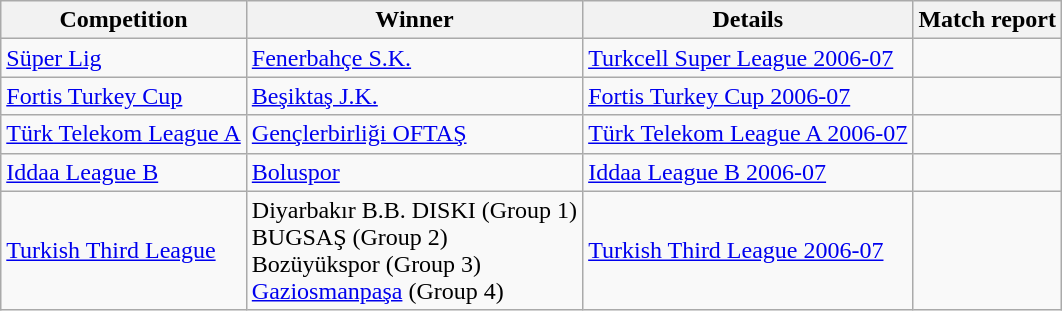<table class="wikitable">
<tr>
<th>Competition</th>
<th>Winner</th>
<th>Details</th>
<th>Match report</th>
</tr>
<tr>
<td><a href='#'>Süper Lig</a></td>
<td><a href='#'>Fenerbahçe S.K.</a></td>
<td><a href='#'>Turkcell Super League 2006-07</a></td>
<td></td>
</tr>
<tr>
<td><a href='#'>Fortis Turkey Cup</a></td>
<td><a href='#'>Beşiktaş J.K.</a></td>
<td><a href='#'>Fortis Turkey Cup 2006-07</a></td>
<td></td>
</tr>
<tr>
<td><a href='#'>Türk Telekom League A</a></td>
<td><a href='#'>Gençlerbirliği OFTAŞ</a></td>
<td><a href='#'>Türk Telekom League A 2006-07</a></td>
<td></td>
</tr>
<tr>
<td><a href='#'>Iddaa League B</a></td>
<td><a href='#'>Boluspor</a></td>
<td><a href='#'>Iddaa League B 2006-07</a></td>
<td></td>
</tr>
<tr>
<td><a href='#'>Turkish Third League</a></td>
<td>Diyarbakır B.B. DISKI (Group 1)<br>BUGSAŞ (Group 2)<br>Bozüyükspor (Group 3)<br><a href='#'>Gaziosmanpaşa</a> (Group 4)</td>
<td><a href='#'>Turkish Third League 2006-07</a></td>
</tr>
</table>
